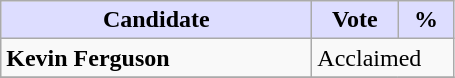<table class="wikitable">
<tr>
<th style="background:#ddf; width:200px;">Candidate</th>
<th style="background:#ddf; width:50px;">Vote</th>
<th style="background:#ddf; width:30px;">%</th>
</tr>
<tr>
<td><strong>Kevin Ferguson</strong></td>
<td colspan="2">Acclaimed</td>
</tr>
<tr>
</tr>
</table>
